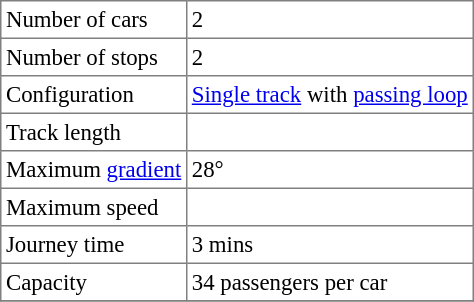<table border="1" cellspacing="0" cellpadding="3" style="border-collapse:collapse; font-size:95%; margin-right:10px; margin-bottom:5px;">
<tr>
<td>Number of cars</td>
<td>2</td>
</tr>
<tr>
<td>Number of stops</td>
<td>2</td>
</tr>
<tr>
<td>Configuration</td>
<td><a href='#'>Single track</a> with <a href='#'>passing loop</a></td>
</tr>
<tr>
<td>Track length</td>
<td></td>
</tr>
<tr>
<td>Maximum <a href='#'>gradient</a></td>
<td>28°</td>
</tr>
<tr>
<td>Maximum speed</td>
<td></td>
</tr>
<tr>
<td>Journey time</td>
<td>3 mins</td>
</tr>
<tr>
<td>Capacity</td>
<td>34 passengers per car</td>
</tr>
<tr>
</tr>
</table>
